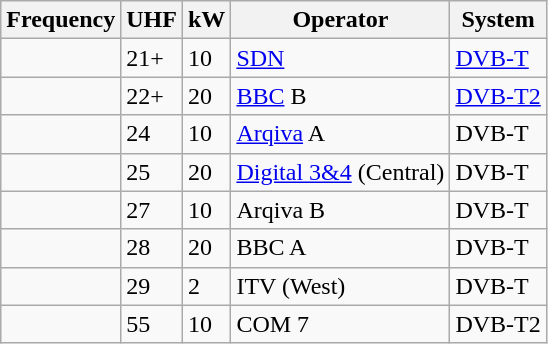<table class="wikitable sortable">
<tr>
<th>Frequency</th>
<th>UHF</th>
<th>kW</th>
<th>Operator</th>
<th>System</th>
</tr>
<tr>
<td></td>
<td>21+</td>
<td>10</td>
<td><a href='#'>SDN</a></td>
<td><a href='#'>DVB-T</a></td>
</tr>
<tr>
<td></td>
<td>22+</td>
<td>20</td>
<td><a href='#'>BBC</a> B</td>
<td><a href='#'>DVB-T2</a></td>
</tr>
<tr>
<td></td>
<td>24</td>
<td>10</td>
<td><a href='#'>Arqiva</a> A</td>
<td>DVB-T</td>
</tr>
<tr>
<td></td>
<td>25</td>
<td>20</td>
<td><a href='#'>Digital 3&4</a> (Central)</td>
<td>DVB-T</td>
</tr>
<tr>
<td></td>
<td>27</td>
<td>10</td>
<td>Arqiva B</td>
<td>DVB-T</td>
</tr>
<tr>
<td></td>
<td>28</td>
<td>20</td>
<td>BBC A</td>
<td>DVB-T</td>
</tr>
<tr>
<td></td>
<td>29</td>
<td>2</td>
<td>ITV (West)</td>
<td>DVB-T</td>
</tr>
<tr>
<td></td>
<td>55</td>
<td>10</td>
<td>COM 7</td>
<td>DVB-T2</td>
</tr>
</table>
